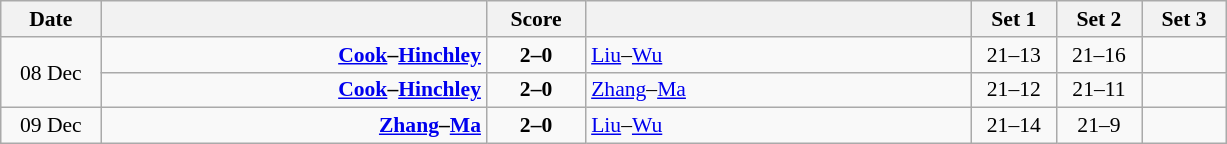<table class="wikitable" style="text-align: center; font-size:90% ">
<tr>
<th width="60">Date</th>
<th align="right" width="250"></th>
<th width="60">Score</th>
<th align="left" width="250"></th>
<th width="50">Set 1</th>
<th width="50">Set 2</th>
<th width="50">Set 3</th>
</tr>
<tr>
<td rowspan=2>08 Dec</td>
<td align=right><strong><a href='#'>Cook</a>–<a href='#'>Hinchley</a> </strong></td>
<td align=center><strong>2–0</strong></td>
<td align=left> <a href='#'>Liu</a>–<a href='#'>Wu</a></td>
<td>21–13</td>
<td>21–16</td>
<td></td>
</tr>
<tr>
<td align=right><strong><a href='#'>Cook</a>–<a href='#'>Hinchley</a> </strong></td>
<td align=center><strong>2–0</strong></td>
<td align=left> <a href='#'>Zhang</a>–<a href='#'>Ma</a></td>
<td>21–12</td>
<td>21–11</td>
<td></td>
</tr>
<tr>
<td>09 Dec</td>
<td align=right><strong><a href='#'>Zhang</a>–<a href='#'>Ma</a> </strong></td>
<td align=center><strong>2–0</strong></td>
<td align=left> <a href='#'>Liu</a>–<a href='#'>Wu</a></td>
<td>21–14</td>
<td>21–9</td>
<td></td>
</tr>
</table>
